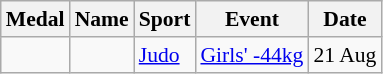<table class="wikitable sortable" style="font-size:90%">
<tr>
<th>Medal</th>
<th>Name</th>
<th>Sport</th>
<th>Event</th>
<th>Date</th>
</tr>
<tr>
<td></td>
<td></td>
<td><a href='#'>Judo</a></td>
<td><a href='#'>Girls' -44kg</a></td>
<td>21 Aug</td>
</tr>
</table>
